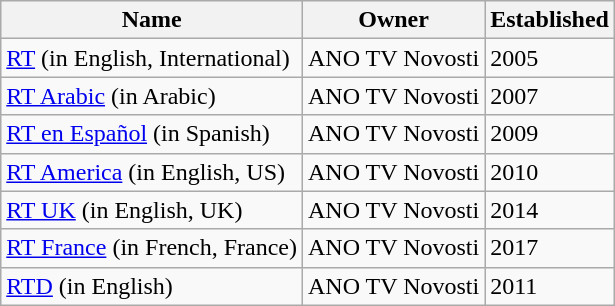<table class="wikitable sortable">
<tr>
<th>Name</th>
<th>Owner</th>
<th>Established</th>
</tr>
<tr>
<td><a href='#'>RT</a> (in English, International)</td>
<td>ANO TV Novosti</td>
<td>2005</td>
</tr>
<tr>
<td><a href='#'>RT Arabic</a> (in Arabic)</td>
<td>ANO TV Novosti</td>
<td>2007</td>
</tr>
<tr>
<td><a href='#'>RT en Español</a> (in Spanish)</td>
<td>ANO TV Novosti</td>
<td>2009</td>
</tr>
<tr>
<td><a href='#'>RT America</a> (in English, US)</td>
<td>ANO TV Novosti</td>
<td>2010</td>
</tr>
<tr>
<td><a href='#'>RT UK</a> (in English, UK)</td>
<td>ANO TV Novosti</td>
<td>2014</td>
</tr>
<tr>
<td><a href='#'>RT France</a> (in French, France)</td>
<td>ANO TV Novosti</td>
<td>2017</td>
</tr>
<tr>
<td><a href='#'>RTD</a> (in English)</td>
<td>ANO TV Novosti</td>
<td>2011</td>
</tr>
</table>
